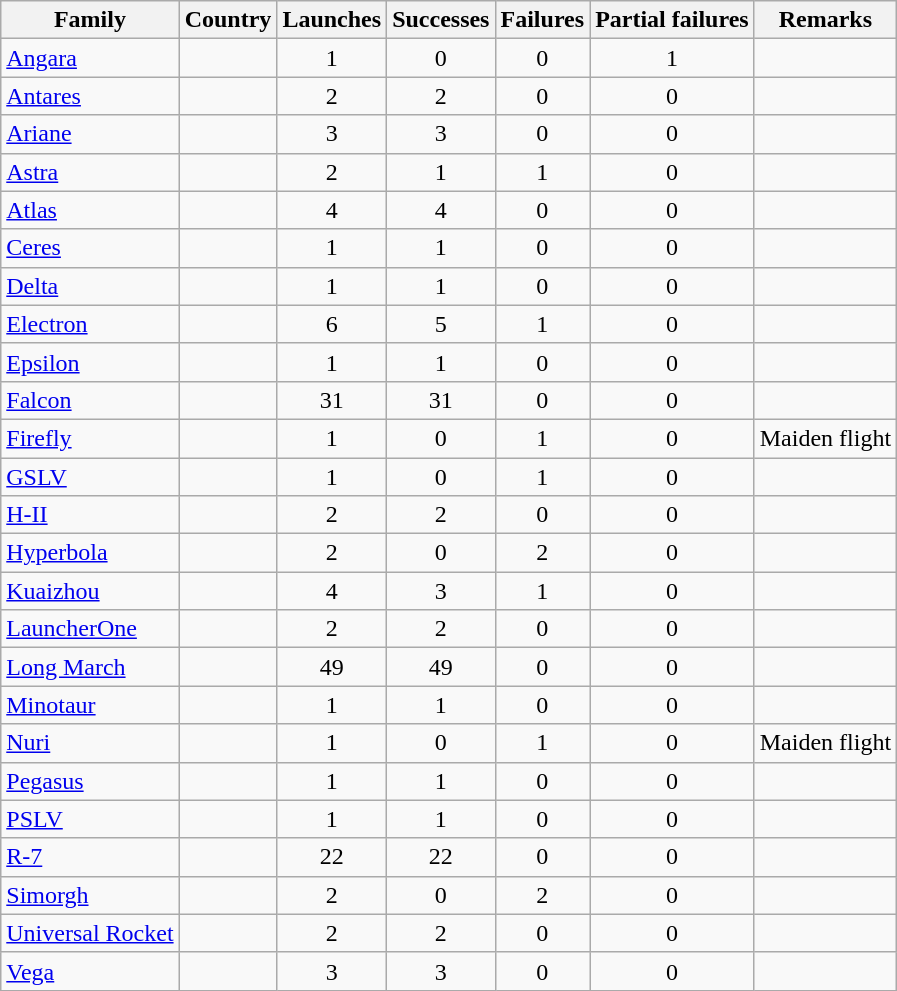<table class="wikitable sortable collapsible collapsed" style=text-align:center>
<tr>
<th>Family</th>
<th>Country</th>
<th>Launches</th>
<th>Successes</th>
<th>Failures</th>
<th>Partial failures</th>
<th>Remarks</th>
</tr>
<tr>
<td align=left><a href='#'>Angara</a></td>
<td align=left></td>
<td>1</td>
<td>0</td>
<td>0</td>
<td>1</td>
<td></td>
</tr>
<tr>
<td align=left><a href='#'>Antares</a></td>
<td align=left></td>
<td>2</td>
<td>2</td>
<td>0</td>
<td>0</td>
<td></td>
</tr>
<tr>
<td align=left><a href='#'>Ariane</a></td>
<td align=left></td>
<td>3</td>
<td>3</td>
<td>0</td>
<td>0</td>
<td></td>
</tr>
<tr>
<td align=left><a href='#'>Astra</a></td>
<td align=left></td>
<td>2</td>
<td>1</td>
<td>1</td>
<td>0</td>
<td></td>
</tr>
<tr>
<td align=left><a href='#'>Atlas</a></td>
<td align=left></td>
<td>4</td>
<td>4</td>
<td>0</td>
<td>0</td>
<td></td>
</tr>
<tr>
<td align=left><a href='#'>Ceres</a></td>
<td align=left></td>
<td>1</td>
<td>1</td>
<td>0</td>
<td>0</td>
<td></td>
</tr>
<tr>
<td align=left><a href='#'>Delta</a></td>
<td align=left></td>
<td>1</td>
<td>1</td>
<td>0</td>
<td>0</td>
<td></td>
</tr>
<tr>
<td align=left><a href='#'>Electron</a></td>
<td align=left></td>
<td>6</td>
<td>5</td>
<td>1</td>
<td>0</td>
<td></td>
</tr>
<tr>
<td align=left><a href='#'>Epsilon</a></td>
<td align=left></td>
<td>1</td>
<td>1</td>
<td>0</td>
<td>0</td>
<td></td>
</tr>
<tr>
<td align=left><a href='#'>Falcon</a></td>
<td align=left></td>
<td>31</td>
<td>31</td>
<td>0</td>
<td>0</td>
<td></td>
</tr>
<tr>
<td align=left><a href='#'>Firefly</a></td>
<td align=left></td>
<td>1</td>
<td>0</td>
<td>1</td>
<td>0</td>
<td align=left>Maiden flight</td>
</tr>
<tr>
<td align=left><a href='#'>GSLV</a></td>
<td align=left></td>
<td>1</td>
<td>0</td>
<td>1</td>
<td>0</td>
<td></td>
</tr>
<tr>
<td align=left><a href='#'>H-II</a></td>
<td align=left></td>
<td>2</td>
<td>2</td>
<td>0</td>
<td>0</td>
<td></td>
</tr>
<tr>
<td align=left><a href='#'>Hyperbola</a></td>
<td align=left></td>
<td>2</td>
<td>0</td>
<td>2</td>
<td>0</td>
<td></td>
</tr>
<tr>
<td align=left><a href='#'>Kuaizhou</a></td>
<td></td>
<td>4</td>
<td>3</td>
<td>1</td>
<td>0</td>
<td></td>
</tr>
<tr>
<td align=left><a href='#'>LauncherOne</a></td>
<td align=left></td>
<td>2</td>
<td>2</td>
<td>0</td>
<td>0</td>
<td></td>
</tr>
<tr>
<td align=left><a href='#'>Long March</a></td>
<td align=left></td>
<td>49</td>
<td>49</td>
<td>0</td>
<td>0</td>
<td></td>
</tr>
<tr>
<td align=left><a href='#'>Minotaur</a></td>
<td align=left></td>
<td>1</td>
<td>1</td>
<td>0</td>
<td>0</td>
<td></td>
</tr>
<tr>
<td align=left><a href='#'>Nuri</a></td>
<td align=left></td>
<td>1</td>
<td>0</td>
<td>1</td>
<td>0</td>
<td align=left>Maiden flight</td>
</tr>
<tr>
<td align=left><a href='#'>Pegasus</a></td>
<td align=left></td>
<td>1</td>
<td>1</td>
<td>0</td>
<td>0</td>
<td></td>
</tr>
<tr>
<td align=left><a href='#'>PSLV</a></td>
<td align=left></td>
<td>1</td>
<td>1</td>
<td>0</td>
<td>0</td>
<td></td>
</tr>
<tr>
<td align=left><a href='#'>R-7</a></td>
<td align=left></td>
<td>22</td>
<td>22</td>
<td>0</td>
<td>0</td>
<td></td>
</tr>
<tr>
<td align=left><a href='#'>Simorgh</a></td>
<td align=left></td>
<td>2</td>
<td>0</td>
<td>2</td>
<td>0</td>
<td></td>
</tr>
<tr>
<td align=left><a href='#'>Universal Rocket</a></td>
<td align=left></td>
<td>2</td>
<td>2</td>
<td>0</td>
<td>0</td>
<td></td>
</tr>
<tr>
<td align=left><a href='#'>Vega</a></td>
<td align=left></td>
<td>3</td>
<td>3</td>
<td>0</td>
<td>0</td>
<td></td>
</tr>
</table>
